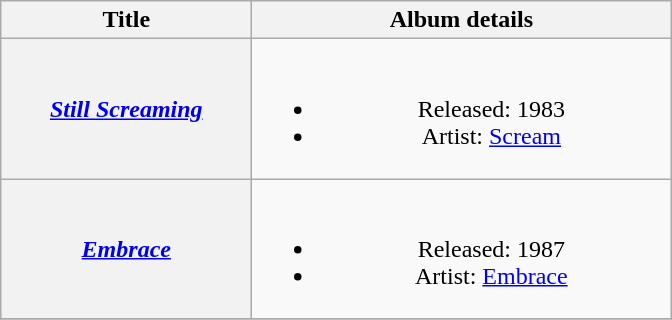<table class="wikitable plainrowheaders" style="text-align:center;">
<tr>
<th scope="col" style="width:10em;">Title</th>
<th scope="col" style="width:17em;">Album details</th>
</tr>
<tr>
<th scope="row"><em><a href='#'>Still Screaming</a></em></th>
<td><br><ul><li>Released: 1983</li><li>Artist: <a href='#'>Scream</a></li></ul></td>
</tr>
<tr>
<th scope="row"><em><a href='#'>Embrace</a></em></th>
<td><br><ul><li>Released: 1987</li><li>Artist: <a href='#'>Embrace</a></li></ul></td>
</tr>
<tr>
</tr>
</table>
